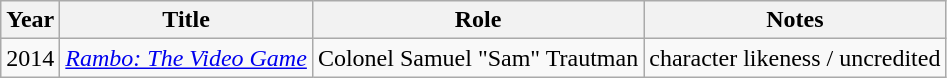<table class="wikitable sortable">
<tr>
<th>Year</th>
<th>Title</th>
<th>Role</th>
<th class="unsortable">Notes</th>
</tr>
<tr>
<td>2014</td>
<td><em><a href='#'>Rambo: The Video Game</a></em></td>
<td>Colonel Samuel "Sam" Trautman</td>
<td>character likeness / uncredited</td>
</tr>
</table>
